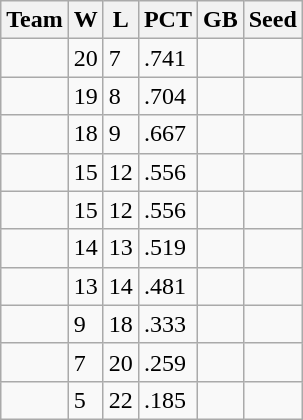<table class=wikitable>
<tr>
<th>Team</th>
<th>W</th>
<th>L</th>
<th>PCT</th>
<th>GB</th>
<th>Seed</th>
</tr>
<tr>
<td></td>
<td>20</td>
<td>7</td>
<td>.741</td>
<td></td>
<td></td>
</tr>
<tr>
<td></td>
<td>19</td>
<td>8</td>
<td>.704</td>
<td></td>
<td></td>
</tr>
<tr>
<td></td>
<td>18</td>
<td>9</td>
<td>.667</td>
<td></td>
<td></td>
</tr>
<tr>
<td></td>
<td>15</td>
<td>12</td>
<td>.556</td>
<td></td>
<td></td>
</tr>
<tr>
<td></td>
<td>15</td>
<td>12</td>
<td>.556</td>
<td></td>
<td></td>
</tr>
<tr>
<td></td>
<td>14</td>
<td>13</td>
<td>.519</td>
<td></td>
<td></td>
</tr>
<tr>
<td></td>
<td>13</td>
<td>14</td>
<td>.481</td>
<td></td>
<td></td>
</tr>
<tr>
<td></td>
<td>9</td>
<td>18</td>
<td>.333</td>
<td></td>
<td></td>
</tr>
<tr>
<td></td>
<td>7</td>
<td>20</td>
<td>.259</td>
<td></td>
<td></td>
</tr>
<tr>
<td></td>
<td>5</td>
<td>22</td>
<td>.185</td>
<td></td>
<td></td>
</tr>
</table>
